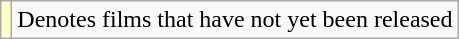<table class="wikitable">
<tr>
<td style="background:#ffc;"></td>
<td>Denotes films that have not yet been released</td>
</tr>
</table>
